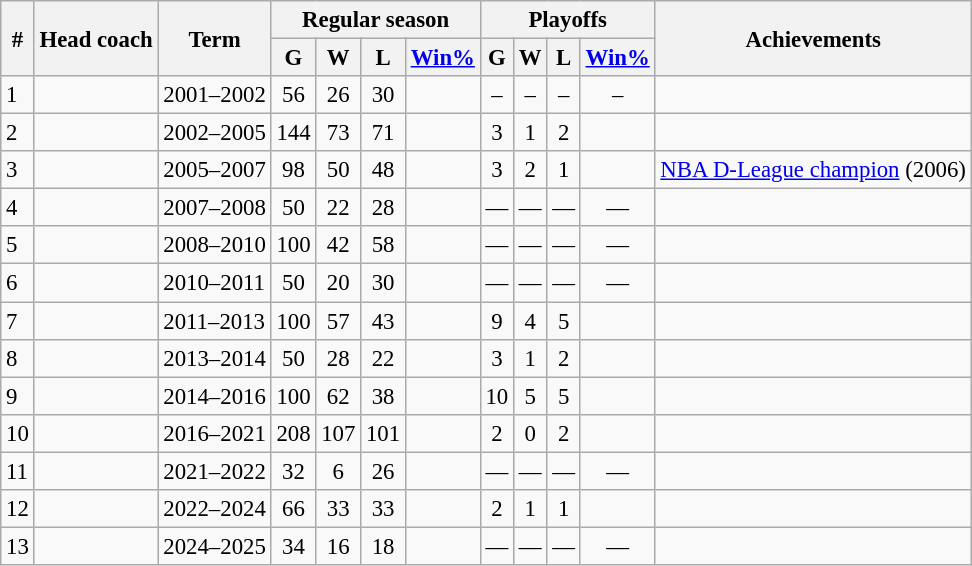<table class="wikitable sortable" style="font-size:95%; text-align:center">
<tr>
<th scope="col" rowspan="2">#</th>
<th scope="col" rowspan="2">Head coach</th>
<th scope="col" rowspan="2">Term</th>
<th scope="col" colspan="4">Regular season</th>
<th scope="col" colspan="4">Playoffs</th>
<th scope="col" rowspan="2">Achievements</th>
</tr>
<tr>
<th>G</th>
<th>W</th>
<th>L</th>
<th><a href='#'>Win%</a></th>
<th>G</th>
<th>W</th>
<th>L</th>
<th><a href='#'>Win%</a></th>
</tr>
<tr>
<td align=left>1</td>
<td align=left></td>
<td align=left>2001–2002</td>
<td>56</td>
<td>26</td>
<td>30</td>
<td></td>
<td>–</td>
<td>–</td>
<td>–</td>
<td>–</td>
<td align=left></td>
</tr>
<tr>
<td align=left>2</td>
<td align=left></td>
<td align=left>2002–2005</td>
<td>144</td>
<td>73</td>
<td>71</td>
<td></td>
<td>3</td>
<td>1</td>
<td>2</td>
<td></td>
<td align=left></td>
</tr>
<tr>
<td align=left>3</td>
<td align=left></td>
<td align=left>2005–2007</td>
<td>98</td>
<td>50</td>
<td>48</td>
<td></td>
<td>3</td>
<td>2</td>
<td>1</td>
<td></td>
<td align=left><a href='#'>NBA D-League champion</a> (2006)</td>
</tr>
<tr>
<td align=left>4</td>
<td align=left></td>
<td align=left>2007–2008</td>
<td>50</td>
<td>22</td>
<td>28</td>
<td></td>
<td>—</td>
<td>—</td>
<td>—</td>
<td>—</td>
<td align=left></td>
</tr>
<tr>
<td align=left>5</td>
<td align=left></td>
<td align=left>2008–2010</td>
<td>100</td>
<td>42</td>
<td>58</td>
<td></td>
<td>—</td>
<td>—</td>
<td>—</td>
<td>—</td>
<td align=left></td>
</tr>
<tr>
<td align=left>6</td>
<td align=left></td>
<td align=left>2010–2011</td>
<td>50</td>
<td>20</td>
<td>30</td>
<td></td>
<td>—</td>
<td>—</td>
<td>—</td>
<td>—</td>
<td align=left></td>
</tr>
<tr>
<td align=left>7</td>
<td align=left></td>
<td align=left>2011–2013</td>
<td>100</td>
<td>57</td>
<td>43</td>
<td></td>
<td>9</td>
<td>4</td>
<td>5</td>
<td></td>
<td align=left></td>
</tr>
<tr>
<td align=left>8</td>
<td align=left></td>
<td align=left>2013–2014</td>
<td>50</td>
<td>28</td>
<td>22</td>
<td></td>
<td>3</td>
<td>1</td>
<td>2</td>
<td></td>
<td align=left></td>
</tr>
<tr>
<td align=left>9</td>
<td align=left></td>
<td align=left>2014–2016</td>
<td>100</td>
<td>62</td>
<td>38</td>
<td></td>
<td>10</td>
<td>5</td>
<td>5</td>
<td></td>
<td align=left></td>
</tr>
<tr>
<td align=left>10</td>
<td align=left></td>
<td align=left>2016–2021</td>
<td>208</td>
<td>107</td>
<td>101</td>
<td></td>
<td>2</td>
<td>0</td>
<td>2</td>
<td></td>
<td align=left></td>
</tr>
<tr>
<td align=left>11</td>
<td align=left></td>
<td align=left>2021–2022</td>
<td>32</td>
<td>6</td>
<td>26</td>
<td></td>
<td>—</td>
<td>—</td>
<td>—</td>
<td>—</td>
<td align=left></td>
</tr>
<tr>
<td align=left>12</td>
<td align=left></td>
<td align=left>2022–2024</td>
<td>66</td>
<td>33</td>
<td>33</td>
<td></td>
<td>2</td>
<td>1</td>
<td>1</td>
<td></td>
<td align=left></td>
</tr>
<tr>
<td align=left>13</td>
<td align=left></td>
<td align=left>2024–2025</td>
<td>34</td>
<td>16</td>
<td>18</td>
<td></td>
<td>—</td>
<td>—</td>
<td>—</td>
<td>—</td>
<td align=left></td>
</tr>
</table>
